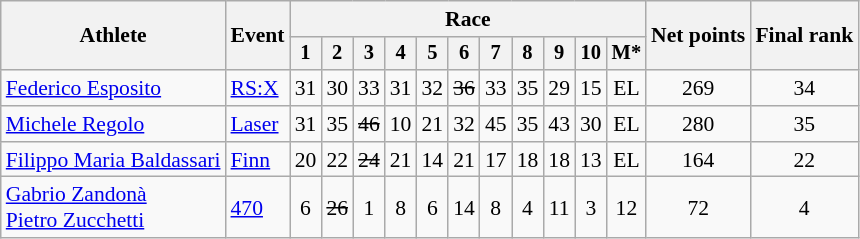<table class="wikitable" style="font-size:90%">
<tr>
<th rowspan="2">Athlete</th>
<th rowspan="2">Event</th>
<th colspan=11>Race</th>
<th rowspan=2>Net points</th>
<th rowspan=2>Final rank</th>
</tr>
<tr style="font-size:95%">
<th>1</th>
<th>2</th>
<th>3</th>
<th>4</th>
<th>5</th>
<th>6</th>
<th>7</th>
<th>8</th>
<th>9</th>
<th>10</th>
<th>M*</th>
</tr>
<tr align=center>
<td align=left><a href='#'>Federico Esposito</a></td>
<td align=left><a href='#'>RS:X</a></td>
<td>31</td>
<td>30</td>
<td>33</td>
<td>31</td>
<td>32</td>
<td><s>36</s></td>
<td>33</td>
<td>35</td>
<td>29</td>
<td>15</td>
<td>EL</td>
<td>269</td>
<td>34</td>
</tr>
<tr align=center>
<td align=left><a href='#'>Michele Regolo</a></td>
<td align=left><a href='#'>Laser</a></td>
<td>31</td>
<td>35</td>
<td><s>46</s></td>
<td>10</td>
<td>21</td>
<td>32</td>
<td>45</td>
<td>35</td>
<td>43</td>
<td>30</td>
<td>EL</td>
<td>280</td>
<td>35</td>
</tr>
<tr align=center>
<td align=left><a href='#'>Filippo Maria Baldassari</a></td>
<td align=left><a href='#'>Finn</a></td>
<td>20</td>
<td>22</td>
<td><s>24</s></td>
<td>21</td>
<td>14</td>
<td>21</td>
<td>17</td>
<td>18</td>
<td>18</td>
<td>13</td>
<td>EL</td>
<td>164</td>
<td>22</td>
</tr>
<tr align=center>
<td align=left><a href='#'>Gabrio Zandonà</a><br><a href='#'>Pietro Zucchetti</a></td>
<td align=left><a href='#'>470</a></td>
<td>6</td>
<td><s>26</s></td>
<td>1</td>
<td>8</td>
<td>6</td>
<td>14</td>
<td>8</td>
<td>4</td>
<td>11</td>
<td>3</td>
<td>12</td>
<td>72</td>
<td>4</td>
</tr>
</table>
